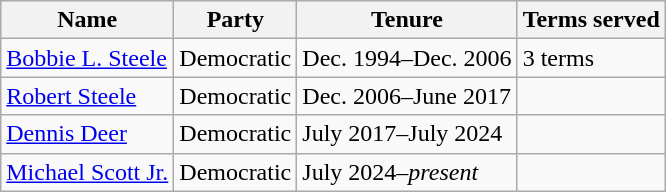<table class="wikitable mw-collapsible mw-collapsed">
<tr>
<th scope="col">Name</th>
<th scope="col">Party</th>
<th scope="col">Tenure</th>
<th scope="col">Terms served</th>
</tr>
<tr>
<td><a href='#'>Bobbie L. Steele</a></td>
<td>Democratic</td>
<td>Dec. 1994–Dec. 2006</td>
<td>3 terms</td>
</tr>
<tr>
<td><a href='#'>Robert Steele</a></td>
<td>Democratic</td>
<td>Dec. 2006–June 2017</td>
<td></td>
</tr>
<tr>
<td><a href='#'>Dennis Deer</a></td>
<td>Democratic</td>
<td>July 2017–July 2024</td>
<td></td>
</tr>
<tr>
<td><a href='#'>Michael Scott Jr.</a></td>
<td>Democratic</td>
<td>July 2024–<em>present</em></td>
<td></td>
</tr>
</table>
